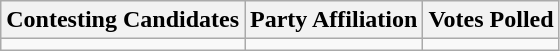<table class="wikitable sortable">
<tr>
<th>Contesting Candidates</th>
<th>Party Affiliation</th>
<th>Votes Polled</th>
</tr>
<tr>
<td></td>
<td></td>
<td></td>
</tr>
</table>
